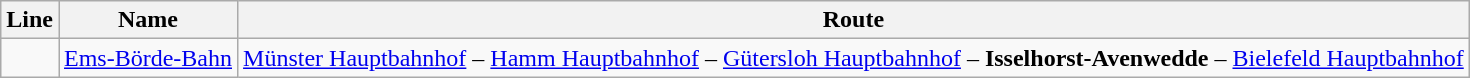<table class="wikitable">
<tr>
<th>Line</th>
<th>Name</th>
<th>Route</th>
</tr>
<tr>
<td></td>
<td><a href='#'>Ems-Börde-Bahn</a></td>
<td><a href='#'>Münster Hauptbahnhof</a> – <a href='#'>Hamm Hauptbahnhof</a> – <a href='#'>Gütersloh Hauptbahnhof</a> – <strong>Isselhorst-Avenwedde</strong> – <a href='#'>Bielefeld Hauptbahnhof</a></td>
</tr>
</table>
